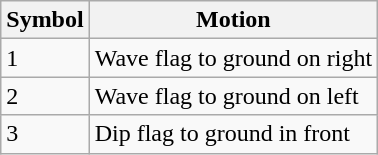<table class="wikitable">
<tr>
<th>Symbol</th>
<th>Motion</th>
</tr>
<tr>
<td>1</td>
<td>Wave flag to ground on right</td>
</tr>
<tr>
<td>2</td>
<td>Wave flag to ground on left</td>
</tr>
<tr>
<td>3</td>
<td>Dip flag to ground in front</td>
</tr>
</table>
